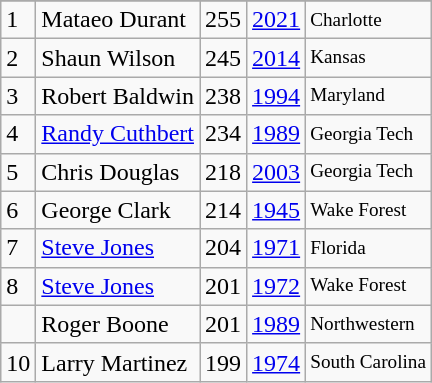<table class="wikitable">
<tr>
</tr>
<tr>
<td>1</td>
<td>Mataeo Durant</td>
<td>255</td>
<td><a href='#'>2021</a></td>
<td style="font-size:80%;">Charlotte</td>
</tr>
<tr>
<td>2</td>
<td>Shaun Wilson</td>
<td>245</td>
<td><a href='#'>2014</a></td>
<td style="font-size:80%;">Kansas</td>
</tr>
<tr>
<td>3</td>
<td>Robert Baldwin</td>
<td>238</td>
<td><a href='#'>1994</a></td>
<td style="font-size:80%;">Maryland</td>
</tr>
<tr>
<td>4</td>
<td><a href='#'>Randy Cuthbert</a></td>
<td>234</td>
<td><a href='#'>1989</a></td>
<td style="font-size:80%;">Georgia Tech</td>
</tr>
<tr>
<td>5</td>
<td>Chris Douglas</td>
<td>218</td>
<td><a href='#'>2003</a></td>
<td style="font-size:80%;">Georgia Tech</td>
</tr>
<tr>
<td>6</td>
<td>George Clark</td>
<td>214</td>
<td><a href='#'>1945</a></td>
<td style="font-size:80%;">Wake Forest</td>
</tr>
<tr>
<td>7</td>
<td><a href='#'>Steve Jones</a></td>
<td>204</td>
<td><a href='#'>1971</a></td>
<td style="font-size:80%;">Florida</td>
</tr>
<tr>
<td>8</td>
<td><a href='#'>Steve Jones</a></td>
<td>201</td>
<td><a href='#'>1972</a></td>
<td style="font-size:80%;">Wake Forest</td>
</tr>
<tr>
<td></td>
<td>Roger Boone</td>
<td>201</td>
<td><a href='#'>1989</a></td>
<td style="font-size:80%;">Northwestern</td>
</tr>
<tr>
<td>10</td>
<td>Larry Martinez</td>
<td>199</td>
<td><a href='#'>1974</a></td>
<td style="font-size:80%;">South Carolina</td>
</tr>
</table>
